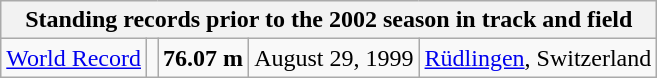<table class="wikitable" style="text-align:center;">
<tr>
<th colspan="5">Standing records prior to the 2002 season in track and field</th>
</tr>
<tr>
<td><a href='#'>World Record</a></td>
<td></td>
<td><strong>76.07 m </strong></td>
<td>August 29, 1999</td>
<td> <a href='#'>Rüdlingen</a>, Switzerland</td>
</tr>
</table>
